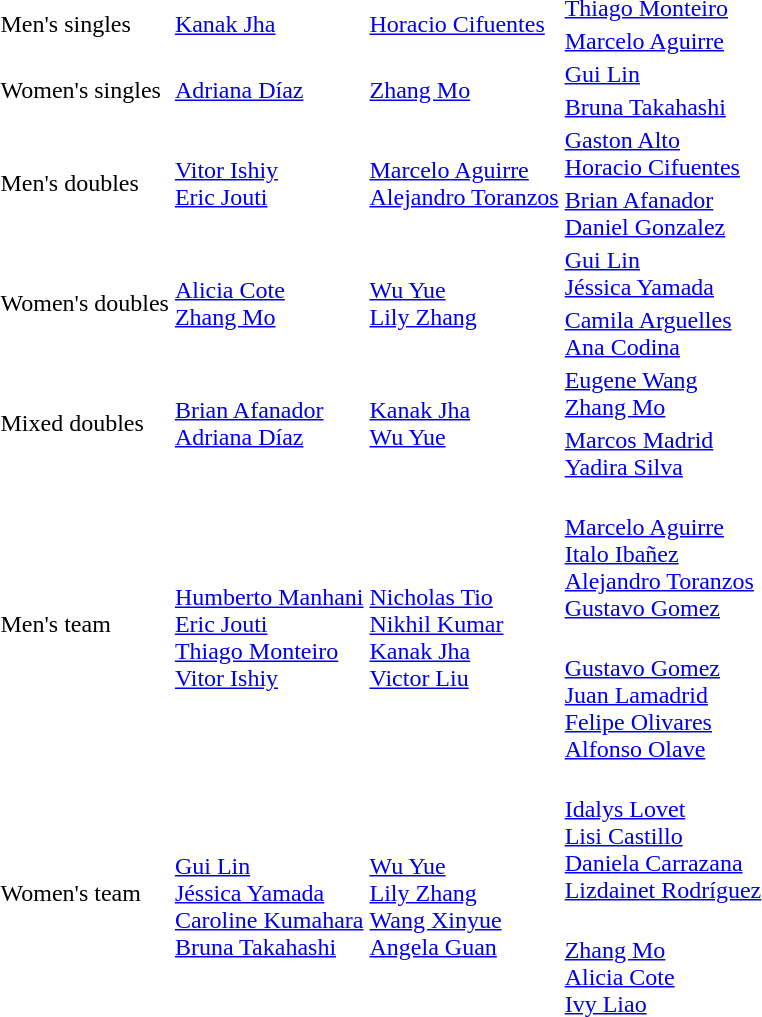<table>
<tr>
<td rowspan=2>Men's singles</td>
<td rowspan=2> <a href='#'>Kanak Jha</a></td>
<td rowspan=2> <a href='#'>Horacio Cifuentes</a></td>
<td> <a href='#'>Thiago Monteiro</a></td>
</tr>
<tr>
<td> <a href='#'>Marcelo Aguirre</a></td>
</tr>
<tr>
<td rowspan=2>Women's singles</td>
<td rowspan=2> <a href='#'>Adriana Díaz</a></td>
<td rowspan=2> <a href='#'>Zhang Mo</a></td>
<td> <a href='#'>Gui Lin</a></td>
</tr>
<tr>
<td> <a href='#'>Bruna Takahashi</a></td>
</tr>
<tr>
<td rowspan=2>Men's doubles</td>
<td rowspan=2> <a href='#'>Vitor Ishiy</a><br> <a href='#'>Eric Jouti</a></td>
<td rowspan=2> <a href='#'>Marcelo Aguirre</a><br> <a href='#'>Alejandro Toranzos</a></td>
<td> <a href='#'>Gaston Alto</a><br> <a href='#'>Horacio Cifuentes</a></td>
</tr>
<tr>
<td> <a href='#'>Brian Afanador</a><br> <a href='#'>Daniel Gonzalez</a></td>
</tr>
<tr>
<td rowspan=2>Women's doubles</td>
<td rowspan=2> <a href='#'>Alicia Cote</a><br> <a href='#'>Zhang Mo</a></td>
<td rowspan=2> <a href='#'>Wu Yue</a><br> <a href='#'>Lily Zhang</a></td>
<td> <a href='#'>Gui Lin</a><br> <a href='#'>Jéssica Yamada</a></td>
</tr>
<tr>
<td> <a href='#'>Camila Arguelles</a><br> <a href='#'>Ana Codina</a></td>
</tr>
<tr>
<td rowspan=2>Mixed doubles</td>
<td rowspan=2> <a href='#'>Brian Afanador</a><br> <a href='#'>Adriana Díaz</a></td>
<td rowspan=2> <a href='#'>Kanak Jha</a><br> <a href='#'>Wu Yue</a></td>
<td> <a href='#'>Eugene Wang</a><br> <a href='#'>Zhang Mo</a></td>
</tr>
<tr>
<td> <a href='#'>Marcos Madrid</a><br> <a href='#'>Yadira Silva</a></td>
</tr>
<tr>
<td rowspan=2>Men's team</td>
<td rowspan=2><br><a href='#'>Humberto Manhani</a><br><a href='#'>Eric Jouti</a><br><a href='#'>Thiago Monteiro</a><br><a href='#'>Vitor Ishiy</a></td>
<td rowspan=2><br><a href='#'>Nicholas Tio</a><br><a href='#'>Nikhil Kumar</a><br><a href='#'>Kanak Jha</a><br><a href='#'>Victor Liu</a></td>
<td><br><a href='#'>Marcelo Aguirre</a><br><a href='#'>Italo Ibañez</a><br><a href='#'>Alejandro Toranzos</a><br><a href='#'>Gustavo Gomez</a></td>
</tr>
<tr>
<td><br><a href='#'>Gustavo Gomez</a><br><a href='#'>Juan Lamadrid</a><br><a href='#'>Felipe Olivares</a><br><a href='#'>Alfonso Olave</a></td>
</tr>
<tr>
<td rowspan=2>Women's team</td>
<td rowspan=2><br><a href='#'>Gui Lin</a><br><a href='#'>Jéssica Yamada</a><br><a href='#'>Caroline Kumahara</a><br><a href='#'>Bruna Takahashi</a></td>
<td rowspan=2><br><a href='#'>Wu Yue</a><br><a href='#'>Lily Zhang</a><br><a href='#'>Wang Xinyue</a><br><a href='#'>Angela Guan</a></td>
<td><br><a href='#'>Idalys Lovet</a><br><a href='#'>Lisi Castillo</a><br><a href='#'>Daniela Carrazana</a><br><a href='#'>Lizdainet Rodríguez</a></td>
</tr>
<tr>
<td><br><a href='#'>Zhang Mo</a><br><a href='#'>Alicia Cote</a><br><a href='#'>Ivy Liao</a></td>
</tr>
</table>
